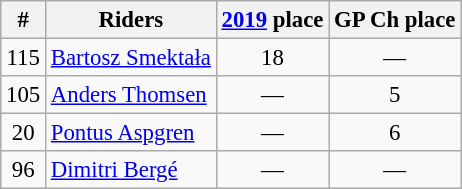<table class="wikitable" style="text-align: center; font-size: 95%">
<tr>
<th>#</th>
<th>Riders</th>
<th><a href='#'>2019</a> place</th>
<th>GP Ch place</th>
</tr>
<tr>
<td>115</td>
<td align=left> <a href='#'>Bartosz Smektała</a></td>
<td>18</td>
<td>—</td>
</tr>
<tr>
<td>105</td>
<td align=left> <a href='#'>Anders Thomsen</a></td>
<td>—</td>
<td>5</td>
</tr>
<tr>
<td>20</td>
<td align=left> <a href='#'>Pontus Aspgren</a></td>
<td>—</td>
<td>6</td>
</tr>
<tr>
<td>96</td>
<td align=left> <a href='#'>Dimitri Bergé</a></td>
<td>—</td>
<td>—</td>
</tr>
</table>
